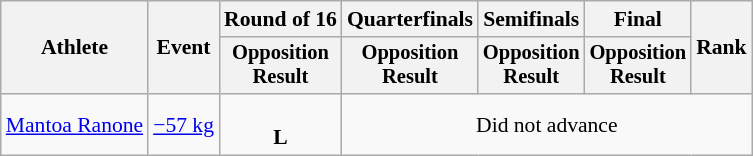<table class="wikitable" style="font-size:90%;">
<tr>
<th rowspan=2>Athlete</th>
<th rowspan=2>Event</th>
<th>Round of 16</th>
<th>Quarterfinals</th>
<th>Semifinals</th>
<th>Final</th>
<th rowspan=2>Rank</th>
</tr>
<tr style="font-size:95%">
<th>Opposition<br>Result</th>
<th>Opposition<br>Result</th>
<th>Opposition<br>Result</th>
<th>Opposition<br>Result</th>
</tr>
<tr align=center>
<td align=left><a href='#'>Mantoa Ranone</a></td>
<td align=left><a href='#'>−57 kg</a></td>
<td><br><strong>L</strong> </td>
<td colspan=4>Did not advance</td>
</tr>
</table>
